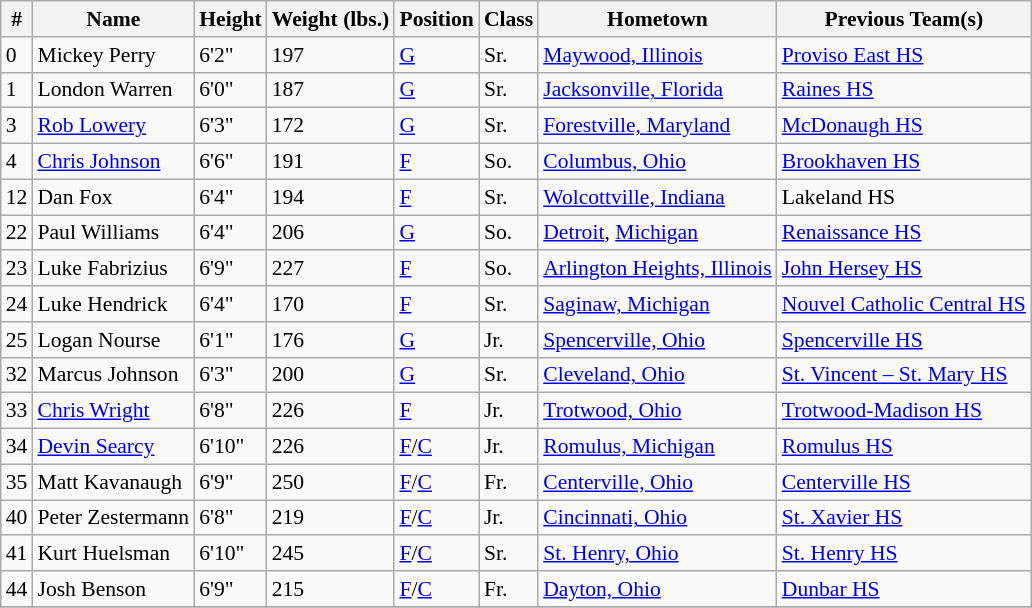<table class="wikitable" style="font-size: 90%">
<tr>
<th>#</th>
<th>Name</th>
<th>Height</th>
<th>Weight (lbs.)</th>
<th>Position</th>
<th>Class</th>
<th>Hometown</th>
<th>Previous Team(s)</th>
</tr>
<tr>
<td>0</td>
<td>Mickey Perry</td>
<td>6'2"</td>
<td>197</td>
<td><a href='#'>G</a></td>
<td>Sr.</td>
<td><a href='#'>Maywood, Illinois</a></td>
<td><a href='#'>Proviso East HS</a></td>
</tr>
<tr>
<td>1</td>
<td>London Warren</td>
<td>6'0"</td>
<td>187</td>
<td><a href='#'>G</a></td>
<td>Sr.</td>
<td><a href='#'>Jacksonville, Florida</a></td>
<td><a href='#'>Raines HS</a></td>
</tr>
<tr>
<td>3</td>
<td><a href='#'>Rob Lowery</a></td>
<td>6'3"</td>
<td>172</td>
<td><a href='#'>G</a></td>
<td>Sr.</td>
<td><a href='#'>Forestville, Maryland</a></td>
<td><a href='#'>McDonaugh HS</a></td>
</tr>
<tr>
<td>4</td>
<td><a href='#'>Chris Johnson</a></td>
<td>6'6"</td>
<td>191</td>
<td><a href='#'>F</a></td>
<td>So.</td>
<td><a href='#'>Columbus, Ohio</a></td>
<td><a href='#'>Brookhaven HS</a></td>
</tr>
<tr>
<td>12</td>
<td>Dan Fox</td>
<td>6'4"</td>
<td>194</td>
<td><a href='#'>F</a></td>
<td>Sr.</td>
<td><a href='#'>Wolcottville, Indiana</a></td>
<td>Lakeland HS</td>
</tr>
<tr>
<td>22</td>
<td>Paul Williams</td>
<td>6'4"</td>
<td>206</td>
<td><a href='#'>G</a></td>
<td>So.</td>
<td><a href='#'>Detroit</a>, <a href='#'>Michigan</a></td>
<td><a href='#'>Renaissance HS</a></td>
</tr>
<tr>
<td>23</td>
<td>Luke Fabrizius</td>
<td>6'9"</td>
<td>227</td>
<td><a href='#'>F</a></td>
<td>So.</td>
<td><a href='#'>Arlington Heights, Illinois</a></td>
<td><a href='#'>John Hersey HS</a></td>
</tr>
<tr>
<td>24</td>
<td>Luke Hendrick</td>
<td>6'4"</td>
<td>170</td>
<td><a href='#'>F</a></td>
<td>Sr.</td>
<td><a href='#'>Saginaw, Michigan</a></td>
<td><a href='#'>Nouvel Catholic Central HS</a></td>
</tr>
<tr>
<td>25</td>
<td>Logan Nourse</td>
<td>6'1"</td>
<td>176</td>
<td><a href='#'>G</a></td>
<td>Jr.</td>
<td><a href='#'>Spencerville, Ohio</a></td>
<td><a href='#'>Spencerville HS</a></td>
</tr>
<tr>
<td>32</td>
<td>Marcus Johnson</td>
<td>6'3"</td>
<td>200</td>
<td><a href='#'>G</a></td>
<td>Sr.</td>
<td><a href='#'>Cleveland, Ohio</a></td>
<td><a href='#'>St. Vincent – St. Mary HS</a></td>
</tr>
<tr>
<td>33</td>
<td><a href='#'>Chris Wright</a></td>
<td>6'8"</td>
<td>226</td>
<td><a href='#'>F</a></td>
<td>Jr.</td>
<td><a href='#'>Trotwood, Ohio</a></td>
<td><a href='#'>Trotwood-Madison HS</a></td>
</tr>
<tr>
<td>34</td>
<td><a href='#'>Devin Searcy</a></td>
<td>6'10"</td>
<td>226</td>
<td><a href='#'>F</a>/<a href='#'>C</a></td>
<td>Jr.</td>
<td><a href='#'>Romulus, Michigan</a></td>
<td><a href='#'>Romulus HS</a></td>
</tr>
<tr>
<td>35</td>
<td>Matt Kavanaugh</td>
<td>6'9"</td>
<td>250</td>
<td><a href='#'>F</a>/<a href='#'>C</a></td>
<td>Fr.</td>
<td><a href='#'>Centerville, Ohio</a></td>
<td><a href='#'>Centerville HS</a></td>
</tr>
<tr>
<td>40</td>
<td>Peter Zestermann</td>
<td>6'8"</td>
<td>219</td>
<td><a href='#'>F</a>/<a href='#'>C</a></td>
<td>Jr.</td>
<td><a href='#'>Cincinnati, Ohio</a></td>
<td><a href='#'>St. Xavier HS</a></td>
</tr>
<tr>
<td>41</td>
<td>Kurt Huelsman</td>
<td>6'10"</td>
<td>245</td>
<td><a href='#'>F</a>/<a href='#'>C</a></td>
<td>Sr.</td>
<td><a href='#'>St. Henry, Ohio</a></td>
<td><a href='#'>St. Henry HS</a></td>
</tr>
<tr>
<td>44</td>
<td>Josh Benson</td>
<td>6'9"</td>
<td>215</td>
<td><a href='#'>F</a>/<a href='#'>C</a></td>
<td>Fr.</td>
<td><a href='#'>Dayton, Ohio</a></td>
<td><a href='#'>Dunbar HS</a></td>
</tr>
<tr>
</tr>
</table>
